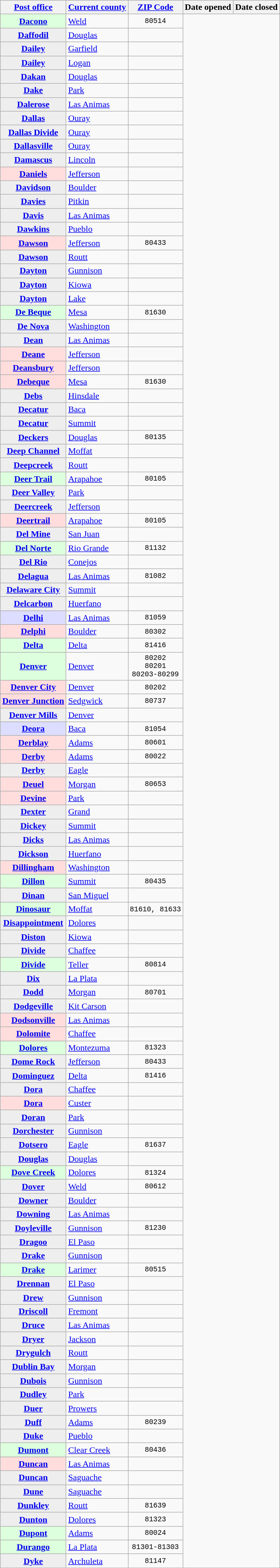<table class="wikitable sortable plainrowheaders" style="margin:auto;">
<tr>
<th scope=col><a href='#'>Post office</a></th>
<th scope=col><a href='#'>Current county</a></th>
<th scope=col><a href='#'>ZIP Code</a></th>
<th scope=col>Date opened</th>
<th scope=col>Date closed</th>
</tr>
<tr>
<th scope=row rowspan=1 style="background-color:#DDFFDD;"><a href='#'>Dacono</a></th>
<td rowspan=1><a href='#'>Weld</a></td>
<td rowspan=1 align=center style="font-family:monospace;">80514<br>
</td>
</tr>
<tr>
<th scope=row rowspan=1 style="background-color:#EEEEEE;"><a href='#'>Daffodil</a></th>
<td rowspan=1><a href='#'>Douglas</a></td>
<td rowspan=1 align=center style="font-family:monospace;"><br>
</td>
</tr>
<tr>
<th scope=row rowspan=1 style="background-color:#EEEEEE;"><a href='#'>Dailey</a></th>
<td rowspan=1><a href='#'>Garfield</a></td>
<td rowspan=1 align=center style="font-family:monospace;"><br>
</td>
</tr>
<tr>
<th scope=row rowspan=1 style="background-color:#EEEEEE;"><a href='#'>Dailey</a></th>
<td rowspan=1><a href='#'>Logan</a></td>
<td rowspan=1 align=center style="font-family:monospace;"><br>
</td>
</tr>
<tr>
<th scope=row rowspan=1 style="background-color:#EEEEEE;"><a href='#'>Dakan</a></th>
<td rowspan=1><a href='#'>Douglas</a></td>
<td rowspan=1 align=center style="font-family:monospace;"><br>
</td>
</tr>
<tr>
<th scope=row rowspan=1 style="background-color:#EEEEEE;"><a href='#'>Dake</a></th>
<td rowspan=1><a href='#'>Park</a></td>
<td rowspan=1 align=center style="font-family:monospace;"><br>
</td>
</tr>
<tr>
<th scope=row rowspan=1 style="background-color:#EEEEEE;"><a href='#'>Dalerose</a></th>
<td rowspan=1><a href='#'>Las Animas</a></td>
<td rowspan=1 align=center style="font-family:monospace;"><br>
</td>
</tr>
<tr>
<th scope=row rowspan=1 style="background-color:#EEEEEE;"><a href='#'>Dallas</a></th>
<td rowspan=1><a href='#'>Ouray</a></td>
<td rowspan=1 align=center style="font-family:monospace;"><br>
</td>
</tr>
<tr>
<th scope=row rowspan=1 style="background-color:#EEEEEE;"><a href='#'>Dallas Divide</a></th>
<td rowspan=1><a href='#'>Ouray</a></td>
<td rowspan=1 align=center style="font-family:monospace;"><br>
</td>
</tr>
<tr>
<th scope=row rowspan=1 style="background-color:#EEEEEE;"><a href='#'>Dallasville</a></th>
<td rowspan=1><a href='#'>Ouray</a></td>
<td rowspan=1 align=center style="font-family:monospace;"><br>
</td>
</tr>
<tr>
<th scope=row rowspan=1 style="background-color:#EEEEEE;"><a href='#'>Damascus</a></th>
<td rowspan=1><a href='#'>Lincoln</a></td>
<td rowspan=1 align=center style="font-family:monospace;"><br>
</td>
</tr>
<tr>
<th scope=row rowspan=1 style="background-color:#FFDDDD;"><a href='#'>Daniels</a></th>
<td rowspan=1><a href='#'>Jefferson</a></td>
<td rowspan=1 align=center style="font-family:monospace;"><br>
</td>
</tr>
<tr>
<th scope=row rowspan=3 style="background-color:#EEEEEE;"><a href='#'>Davidson</a></th>
<td rowspan=3><a href='#'>Boulder</a></td>
<td rowspan=3 align=center style="font-family:monospace;"><br>
</td>
</tr>
<tr>
</tr>
<tr>
</tr>
<tr>
<th scope=row rowspan=1 style="background-color:#EEEEEE;"><a href='#'>Davies</a></th>
<td rowspan=1><a href='#'>Pitkin</a></td>
<td rowspan=1 align=center style="font-family:monospace;"><br>
</td>
</tr>
<tr>
<th scope=row rowspan=1 style="background-color:#EEEEEE;"><a href='#'>Davis</a></th>
<td rowspan=1><a href='#'>Las Animas</a></td>
<td rowspan=1 align=center style="font-family:monospace;"><br>
</td>
</tr>
<tr>
<th scope=row rowspan=1 style="background-color:#EEEEEE;"><a href='#'>Dawkins</a></th>
<td rowspan=1><a href='#'>Pueblo</a></td>
<td rowspan=1 align=center style="font-family:monospace;"><br>
</td>
</tr>
<tr>
<th scope=row rowspan=1 style="background-color:#FFDDDD;"><a href='#'>Dawson</a></th>
<td rowspan=1><a href='#'>Jefferson</a></td>
<td rowspan=1 align=center style="font-family:monospace;">80433<br>
</td>
</tr>
<tr>
<th scope=row rowspan=1 style="background-color:#EEEEEE;"><a href='#'>Dawson</a></th>
<td rowspan=1><a href='#'>Routt</a></td>
<td rowspan=1 align=center style="font-family:monospace;"><br>
</td>
</tr>
<tr>
<th scope=row rowspan=2 style="background-color:#EEEEEE;"><a href='#'>Dayton</a></th>
<td rowspan=2><a href='#'>Gunnison</a></td>
<td rowspan=2 align=center style="font-family:monospace;"><br>
</td>
</tr>
<tr>
</tr>
<tr>
<th scope=row rowspan=1 style="background-color:#EEEEEE;"><a href='#'>Dayton</a></th>
<td rowspan=1><a href='#'>Kiowa</a></td>
<td rowspan=1 align=center style="font-family:monospace;"><br>
</td>
</tr>
<tr>
<th scope=row rowspan=1 style="background-color:#EEEEEE;"><a href='#'>Dayton</a></th>
<td rowspan=1><a href='#'>Lake</a></td>
<td rowspan=1 align=center style="font-family:monospace;"><br>
</td>
</tr>
<tr>
<th scope=row rowspan=2 style="background-color:#DDFFDD;"><a href='#'>De Beque</a></th>
<td rowspan=2><a href='#'>Mesa</a></td>
<td rowspan=2 align=center style="font-family:monospace;">81630<br>
</td>
</tr>
<tr>
</tr>
<tr>
<th scope=row rowspan=1 style="background-color:#EEEEEE;"><a href='#'>De Nova</a></th>
<td rowspan=1><a href='#'>Washington</a></td>
<td rowspan=1 align=center style="font-family:monospace;"><br>
</td>
</tr>
<tr>
<th scope=row rowspan=1 style="background-color:#EEEEEE;"><a href='#'>Dean</a></th>
<td rowspan=1><a href='#'>Las Animas</a></td>
<td rowspan=1 align=center style="font-family:monospace;"><br>
</td>
</tr>
<tr>
<th scope=row rowspan=1 style="background-color:#FFDDDD;"><a href='#'>Deane</a></th>
<td rowspan=1><a href='#'>Jefferson</a></td>
<td rowspan=1 align=center style="font-family:monospace;"><br>
</td>
</tr>
<tr>
<th scope=row rowspan=1 style="background-color:#FFDDDD;"><a href='#'>Deansbury</a></th>
<td rowspan=1><a href='#'>Jefferson</a></td>
<td rowspan=1 align=center style="font-family:monospace;"><br>
</td>
</tr>
<tr>
<th scope=row rowspan=1 style="background-color:#FFDDDD;"><a href='#'>Debeque</a></th>
<td rowspan=1><a href='#'>Mesa</a></td>
<td rowspan=1 align=center style="font-family:monospace;">81630<br>
</td>
</tr>
<tr>
<th scope=row rowspan=1 style="background-color:#EEEEEE;"><a href='#'>Debs</a></th>
<td rowspan=1><a href='#'>Hinsdale</a></td>
<td rowspan=1 align=center style="font-family:monospace;"><br>
</td>
</tr>
<tr>
<th scope=row rowspan=1 style="background-color:#EEEEEE;"><a href='#'>Decatur</a></th>
<td rowspan=1><a href='#'>Baca</a></td>
<td rowspan=1 align=center style="font-family:monospace;"><br>
</td>
</tr>
<tr>
<th scope=row rowspan=1 style="background-color:#EEEEEE;"><a href='#'>Decatur</a></th>
<td rowspan=1><a href='#'>Summit</a></td>
<td rowspan=1 align=center style="font-family:monospace;"><br>
</td>
</tr>
<tr>
<th scope=row rowspan=1 style="background-color:#EEEEEE;"><a href='#'>Deckers</a></th>
<td rowspan=1><a href='#'>Douglas</a></td>
<td rowspan=1 align=center style="font-family:monospace;">80135<br>
</td>
</tr>
<tr>
<th scope=row rowspan=1 style="background-color:#EEEEEE;"><a href='#'>Deep Channel</a></th>
<td rowspan=1><a href='#'>Moffat</a></td>
<td rowspan=1 align=center style="font-family:monospace;"><br>
</td>
</tr>
<tr>
<th scope=row rowspan=1 style="background-color:#EEEEEE;"><a href='#'>Deepcreek</a></th>
<td rowspan=1><a href='#'>Routt</a></td>
<td rowspan=1 align=center style="font-family:monospace;"><br>
</td>
</tr>
<tr>
<th scope=row rowspan=2 style="background-color:#DDFFDD;"><a href='#'>Deer Trail</a></th>
<td rowspan=2><a href='#'>Arapahoe</a></td>
<td rowspan=2 align=center style="font-family:monospace;">80105<br>
</td>
</tr>
<tr>
</tr>
<tr>
<th scope=row rowspan=1 style="background-color:#EEEEEE;"><a href='#'>Deer Valley</a></th>
<td rowspan=1><a href='#'>Park</a></td>
<td rowspan=1 align=center style="font-family:monospace;"><br>
</td>
</tr>
<tr>
<th scope=row rowspan=1 style="background-color:#EEEEEE;"><a href='#'>Deercreek</a></th>
<td rowspan=1><a href='#'>Jefferson</a></td>
<td rowspan=1 align=center style="font-family:monospace;"><br>
</td>
</tr>
<tr>
<th scope=row rowspan=1 style="background-color:#FFDDDD;"><a href='#'>Deertrail</a></th>
<td rowspan=1><a href='#'>Arapahoe</a></td>
<td rowspan=1 align=center style="font-family:monospace;">80105<br>
</td>
</tr>
<tr>
<th scope=row rowspan=1 style="background-color:#EEEEEE;"><a href='#'>Del Mine</a></th>
<td rowspan=1><a href='#'>San Juan</a></td>
<td rowspan=1 align=center style="font-family:monospace;"><br>
</td>
</tr>
<tr>
<th scope=row rowspan=1 style="background-color:#DDFFDD;"><a href='#'>Del Norte</a></th>
<td rowspan=1><a href='#'>Rio Grande</a></td>
<td rowspan=1 align=center style="font-family:monospace;">81132<br>
</td>
</tr>
<tr>
<th scope=row rowspan=1 style="background-color:#EEEEEE;"><a href='#'>Del Rio</a></th>
<td rowspan=1><a href='#'>Conejos</a></td>
<td rowspan=1 align=center style="font-family:monospace;"><br>
</td>
</tr>
<tr>
<th scope=row rowspan=1 style="background-color:#EEEEEE;"><a href='#'>Delagua</a></th>
<td rowspan=1><a href='#'>Las Animas</a></td>
<td rowspan=1 align=center style="font-family:monospace;">81082<br>
</td>
</tr>
<tr>
<th scope=row rowspan=2 style="background-color:#EEEEEE;"><a href='#'>Delaware City</a></th>
<td rowspan=2><a href='#'>Summit</a></td>
<td rowspan=2 align=center style="font-family:monospace;"><br>
</td>
</tr>
<tr>
</tr>
<tr>
<th scope=row rowspan=1 style="background-color:#EEEEEE;"><a href='#'>Delcarbon</a></th>
<td rowspan=1><a href='#'>Huerfano</a></td>
<td rowspan=1 align=center style="font-family:monospace;"><br>
</td>
</tr>
<tr>
<th scope=row rowspan=2 style="background-color:#DDDDFF;"><a href='#'>Delhi</a></th>
<td rowspan=2><a href='#'>Las Animas</a></td>
<td rowspan=2 align=center style="font-family:monospace;">81059<br>
</td>
</tr>
<tr>
</tr>
<tr>
<th scope=row rowspan=1 style="background-color:#FFDDDD;"><a href='#'>Delphi</a></th>
<td rowspan=1><a href='#'>Boulder</a></td>
<td rowspan=1 align=center style="font-family:monospace;">80302<br>
</td>
</tr>
<tr>
<th scope=row rowspan=1 style="background-color:#DDFFDD;"><a href='#'>Delta</a></th>
<td rowspan=1><a href='#'>Delta</a></td>
<td rowspan=1 align=center style="font-family:monospace;">81416<br>
</td>
</tr>
<tr>
<th scope=row rowspan=1 style="background-color:#DDFFDD;"><a href='#'>Denver</a></th>
<td rowspan=1><a href='#'>Denver</a></td>
<td rowspan=1 align=center style="font-family:monospace;">80202<br>80201<br>80203-80299<br>
</td>
</tr>
<tr>
<th scope=row rowspan=1 style="background-color:#FFDDDD;"><a href='#'>Denver City</a></th>
<td rowspan=1><a href='#'>Denver</a></td>
<td rowspan=1 align=center style="font-family:monospace;">80202<br>
</td>
</tr>
<tr>
<th scope=row rowspan=1 style="background-color:#FFDDDD;"><a href='#'>Denver Junction</a></th>
<td rowspan=1><a href='#'>Sedgwick</a></td>
<td rowspan=1 align=center style="font-family:monospace;">80737<br>
</td>
</tr>
<tr>
<th scope=row rowspan=2 style="background-color:#EEEEEE;"><a href='#'>Denver Mills</a></th>
<td rowspan=2><a href='#'>Denver</a></td>
<td rowspan=2 align=center style="font-family:monospace;"><br>
</td>
</tr>
<tr>
</tr>
<tr>
<th scope=row rowspan=1 style="background-color:#DDDDFF;"><a href='#'>Deora</a></th>
<td rowspan=1><a href='#'>Baca</a></td>
<td rowspan=1 align=center style="font-family:monospace;">81054<br>
</td>
</tr>
<tr>
<th scope=row rowspan=1 style="background-color:#FFDDDD;"><a href='#'>Derblay</a></th>
<td rowspan=1><a href='#'>Adams</a></td>
<td rowspan=1 align=center style="font-family:monospace;">80601<br>
</td>
</tr>
<tr>
<th scope=row rowspan=1 style="background-color:#FFDDDD;"><a href='#'>Derby</a></th>
<td rowspan=1><a href='#'>Adams</a></td>
<td rowspan=1 align=center style="font-family:monospace;">80022<br>
</td>
</tr>
<tr>
<th scope=row rowspan=1 style="background-color:#EEEEEE;"><a href='#'>Derby</a></th>
<td rowspan=1><a href='#'>Eagle</a></td>
<td rowspan=1 align=center style="font-family:monospace;"><br>
</td>
</tr>
<tr>
<th scope=row rowspan=1 style="background-color:#FFDDDD;"><a href='#'>Deuel</a></th>
<td rowspan=1><a href='#'>Morgan</a></td>
<td rowspan=1 align=center style="font-family:monospace;">80653<br>
</td>
</tr>
<tr>
<th scope=row rowspan=1 style="background-color:#FFDDDD;"><a href='#'>Devine</a></th>
<td rowspan=1><a href='#'>Park</a></td>
<td rowspan=1 align=center style="font-family:monospace;"><br>
</td>
</tr>
<tr>
<th scope=row rowspan=1 style="background-color:#EEEEEE;"><a href='#'>Dexter</a></th>
<td rowspan=1><a href='#'>Grand</a></td>
<td rowspan=1 align=center style="font-family:monospace;"><br>
</td>
</tr>
<tr>
<th scope=row rowspan=1 style="background-color:#EEEEEE;"><a href='#'>Dickey</a></th>
<td rowspan=1><a href='#'>Summit</a></td>
<td rowspan=1 align=center style="font-family:monospace;"><br>
</td>
</tr>
<tr>
<th scope=row rowspan=1 style="background-color:#EEEEEE;"><a href='#'>Dicks</a></th>
<td rowspan=1><a href='#'>Las Animas</a></td>
<td rowspan=1 align=center style="font-family:monospace;"><br>
</td>
</tr>
<tr>
<th scope=row rowspan=1 style="background-color:#EEEEEE;"><a href='#'>Dickson</a></th>
<td rowspan=1><a href='#'>Huerfano</a></td>
<td rowspan=1 align=center style="font-family:monospace;"><br>
</td>
</tr>
<tr>
<th scope=row rowspan=2 style="background-color:#FFDDDD;"><a href='#'>Dillingham</a></th>
<td rowspan=2><a href='#'>Washington</a></td>
<td rowspan=2 align=center style="font-family:monospace;"><br>
</td>
</tr>
<tr>
</tr>
<tr>
<th scope=row rowspan=2 style="background-color:#DDFFDD;"><a href='#'>Dillon</a></th>
<td rowspan=2><a href='#'>Summit</a></td>
<td rowspan=2 align=center style="font-family:monospace;">80435<br>
</td>
</tr>
<tr>
</tr>
<tr>
<th scope=row rowspan=1 style="background-color:#EEEEEE;"><a href='#'>Dinan</a></th>
<td rowspan=1><a href='#'>San Miguel</a></td>
<td rowspan=1 align=center style="font-family:monospace;"><br>
</td>
</tr>
<tr>
<th scope=row rowspan=1 style="background-color:#DDFFDD;"><a href='#'>Dinosaur</a></th>
<td rowspan=1><a href='#'>Moffat</a></td>
<td rowspan=1 align=center style="font-family:monospace;">81610, 81633<br>
</td>
</tr>
<tr>
<th scope=row rowspan=1 style="background-color:#EEEEEE;"><a href='#'>Disappointment</a></th>
<td rowspan=1><a href='#'>Dolores</a></td>
<td rowspan=1 align=center style="font-family:monospace;"><br>
</td>
</tr>
<tr>
<th scope=row rowspan=1 style="background-color:#EEEEEE;"><a href='#'>Diston</a></th>
<td rowspan=1><a href='#'>Kiowa</a></td>
<td rowspan=1 align=center style="font-family:monospace;"><br>
</td>
</tr>
<tr>
<th scope=row rowspan=1 style="background-color:#EEEEEE;"><a href='#'>Divide</a></th>
<td rowspan=1><a href='#'>Chaffee</a></td>
<td rowspan=1 align=center style="font-family:monospace;"><br>
</td>
</tr>
<tr>
<th scope=row rowspan=1 style="background-color:#DDFFDD;"><a href='#'>Divide</a></th>
<td rowspan=1><a href='#'>Teller</a></td>
<td rowspan=1 align=center style="font-family:monospace;">80814<br>
</td>
</tr>
<tr>
<th scope=row rowspan=3 style="background-color:#EEEEEE;"><a href='#'>Dix</a></th>
<td rowspan=3><a href='#'>La Plata</a></td>
<td rowspan=3 align=center style="font-family:monospace;"><br>
</td>
</tr>
<tr>
</tr>
<tr>
</tr>
<tr>
<th scope=row rowspan=1 style="background-color:#EEEEEE;"><a href='#'>Dodd</a></th>
<td rowspan=1><a href='#'>Morgan</a></td>
<td rowspan=1 align=center style="font-family:monospace;">80701<br>
</td>
</tr>
<tr>
<th scope=row rowspan=1 style="background-color:#EEEEEE;"><a href='#'>Dodgeville</a></th>
<td rowspan=1><a href='#'>Kit Carson</a></td>
<td rowspan=1 align=center style="font-family:monospace;"><br>
</td>
</tr>
<tr>
<th scope=row rowspan=1 style="background-color:#FFDDDD;"><a href='#'>Dodsonville</a></th>
<td rowspan=1><a href='#'>Las Animas</a></td>
<td rowspan=1 align=center style="font-family:monospace;"><br>
</td>
</tr>
<tr>
<th scope=row rowspan=1 style="background-color:#FFDDDD;"><a href='#'>Dolomite</a></th>
<td rowspan=1><a href='#'>Chaffee</a></td>
<td rowspan=1 align=center style="font-family:monospace;"><br>
</td>
</tr>
<tr>
<th scope=row rowspan=1 style="background-color:#DDFFDD;"><a href='#'>Dolores</a></th>
<td rowspan=1><a href='#'>Montezuma</a></td>
<td rowspan=1 align=center style="font-family:monospace;">81323<br>
</td>
</tr>
<tr>
<th scope=row rowspan=3 style="background-color:#EEEEEE;"><a href='#'>Dome Rock</a></th>
<td rowspan=3><a href='#'>Jefferson</a></td>
<td rowspan=3 align=center style="font-family:monospace;">80433<br>
</td>
</tr>
<tr>
</tr>
<tr>
</tr>
<tr>
<th scope=row rowspan=1 style="background-color:#EEEEEE;"><a href='#'>Dominguez</a></th>
<td rowspan=1><a href='#'>Delta</a></td>
<td rowspan=1 align=center style="font-family:monospace;">81416<br>
</td>
</tr>
<tr>
<th scope=row rowspan=1 style="background-color:#EEEEEE;"><a href='#'>Dora</a></th>
<td rowspan=1><a href='#'>Chaffee</a></td>
<td rowspan=1 align=center style="font-family:monospace;"><br>
</td>
</tr>
<tr>
<th scope=row rowspan=1 style="background-color:#FFDDDD;"><a href='#'>Dora</a></th>
<td rowspan=1><a href='#'>Custer</a></td>
<td rowspan=1 align=center style="font-family:monospace;"><br>
</td>
</tr>
<tr>
<th scope=row rowspan=1 style="background-color:#EEEEEE;"><a href='#'>Doran</a></th>
<td rowspan=1><a href='#'>Park</a></td>
<td rowspan=1 align=center style="font-family:monospace;"><br>
</td>
</tr>
<tr>
<th scope=row rowspan=1 style="background-color:#EEEEEE;"><a href='#'>Dorchester</a></th>
<td rowspan=1><a href='#'>Gunnison</a></td>
<td rowspan=1 align=center style="font-family:monospace;"><br>
</td>
</tr>
<tr>
<th scope=row rowspan=3 style="background-color:#EEEEEE;"><a href='#'>Dotsero</a></th>
<td rowspan=3><a href='#'>Eagle</a></td>
<td rowspan=3 align=center style="font-family:monospace;">81637<br>
</td>
</tr>
<tr>
</tr>
<tr>
</tr>
<tr>
<th scope=row rowspan=1 style="background-color:#EEEEEE;"><a href='#'>Douglas</a></th>
<td rowspan=1><a href='#'>Douglas</a></td>
<td rowspan=1 align=center style="font-family:monospace;"><br>
</td>
</tr>
<tr>
<th scope=row rowspan=1 style="background-color:#DDFFDD;"><a href='#'>Dove Creek</a></th>
<td rowspan=1><a href='#'>Dolores</a></td>
<td rowspan=1 align=center style="font-family:monospace;">81324<br>
</td>
</tr>
<tr>
<th scope=row rowspan=1 style="background-color:#EEEEEE;"><a href='#'>Dover</a></th>
<td rowspan=1><a href='#'>Weld</a></td>
<td rowspan=1 align=center style="font-family:monospace;">80612<br>
</td>
</tr>
<tr>
<th scope=row rowspan=1 style="background-color:#EEEEEE;"><a href='#'>Downer</a></th>
<td rowspan=1><a href='#'>Boulder</a></td>
<td rowspan=1 align=center style="font-family:monospace;"><br>
</td>
</tr>
<tr>
<th scope=row rowspan=1 style="background-color:#EEEEEE;"><a href='#'>Downing</a></th>
<td rowspan=1><a href='#'>Las Animas</a></td>
<td rowspan=1 align=center style="font-family:monospace;"><br>
</td>
</tr>
<tr>
<th scope=row rowspan=2 style="background-color:#EEEEEE;"><a href='#'>Doyleville</a></th>
<td rowspan=2><a href='#'>Gunnison</a></td>
<td rowspan=2 align=center style="font-family:monospace;">81230<br>
</td>
</tr>
<tr>
</tr>
<tr>
<th scope=row rowspan=1 style="background-color:#EEEEEE;"><a href='#'>Dragoo</a></th>
<td rowspan=1><a href='#'>El Paso</a></td>
<td rowspan=1 align=center style="font-family:monospace;"><br>
</td>
</tr>
<tr>
<th scope=row rowspan=1 style="background-color:#EEEEEE;"><a href='#'>Drake</a></th>
<td rowspan=1><a href='#'>Gunnison</a></td>
<td rowspan=1 align=center style="font-family:monospace;"><br>
</td>
</tr>
<tr>
<th scope=row rowspan=1 style="background-color:#DDFFDD;"><a href='#'>Drake</a></th>
<td rowspan=1><a href='#'>Larimer</a></td>
<td rowspan=1 align=center style="font-family:monospace;">80515<br>
</td>
</tr>
<tr>
<th scope=row rowspan=1 style="background-color:#EEEEEE;"><a href='#'>Drennan</a></th>
<td rowspan=1><a href='#'>El Paso</a></td>
<td rowspan=1 align=center style="font-family:monospace;"><br>
</td>
</tr>
<tr>
<th scope=row rowspan=2 style="background-color:#EEEEEE;"><a href='#'>Drew</a></th>
<td rowspan=2><a href='#'>Gunnison</a></td>
<td rowspan=2 align=center style="font-family:monospace;"><br>
</td>
</tr>
<tr>
</tr>
<tr>
<th scope=row rowspan=1 style="background-color:#EEEEEE;"><a href='#'>Driscoll</a></th>
<td rowspan=1><a href='#'>Fremont</a></td>
<td rowspan=1 align=center style="font-family:monospace;"><br>
</td>
</tr>
<tr>
<th scope=row rowspan=1 style="background-color:#EEEEEE;"><a href='#'>Druce</a></th>
<td rowspan=1><a href='#'>Las Animas</a></td>
<td rowspan=1 align=center style="font-family:monospace;"><br>
</td>
</tr>
<tr>
<th scope=row rowspan=1 style="background-color:#EEEEEE;"><a href='#'>Dryer</a></th>
<td rowspan=1><a href='#'>Jackson</a></td>
<td rowspan=1 align=center style="font-family:monospace;"><br>
</td>
</tr>
<tr>
<th scope=row rowspan=1 style="background-color:#EEEEEE;"><a href='#'>Drygulch</a></th>
<td rowspan=1><a href='#'>Routt</a></td>
<td rowspan=1 align=center style="font-family:monospace;"><br>
</td>
</tr>
<tr>
<th scope=row rowspan=1 style="background-color:#EEEEEE;"><a href='#'>Dublin Bay</a></th>
<td rowspan=1><a href='#'>Morgan</a></td>
<td rowspan=1 align=center style="font-family:monospace;"><br>
</td>
</tr>
<tr>
<th scope=row rowspan=1 style="background-color:#EEEEEE;"><a href='#'>Dubois</a></th>
<td rowspan=1><a href='#'>Gunnison</a></td>
<td rowspan=1 align=center style="font-family:monospace;"><br>
</td>
</tr>
<tr>
<th scope=row rowspan=1 style="background-color:#EEEEEE;"><a href='#'>Dudley</a></th>
<td rowspan=1><a href='#'>Park</a></td>
<td rowspan=1 align=center style="font-family:monospace;"><br>
</td>
</tr>
<tr>
<th scope=row rowspan=1 style="background-color:#EEEEEE;"><a href='#'>Duer</a></th>
<td rowspan=1><a href='#'>Prowers</a></td>
<td rowspan=1 align=center style="font-family:monospace;"><br>
</td>
</tr>
<tr>
<th scope=row rowspan=2 style="background-color:#EEEEEE;"><a href='#'>Duff</a></th>
<td rowspan=2><a href='#'>Adams</a></td>
<td rowspan=2 align=center style="font-family:monospace;">80239<br>
</td>
</tr>
<tr>
</tr>
<tr>
<th scope=row rowspan=1 style="background-color:#EEEEEE;"><a href='#'>Duke</a></th>
<td rowspan=1><a href='#'>Pueblo</a></td>
<td rowspan=1 align=center style="font-family:monospace;"><br>
</td>
</tr>
<tr>
<th scope=row rowspan=1 style="background-color:#DDFFDD;"><a href='#'>Dumont</a></th>
<td rowspan=1><a href='#'>Clear Creek</a></td>
<td rowspan=1 align=center style="font-family:monospace;">80436<br>
</td>
</tr>
<tr>
<th scope=row rowspan=1 style="background-color:#FFDDDD;"><a href='#'>Duncan</a></th>
<td rowspan=1><a href='#'>Las Animas</a></td>
<td rowspan=1 align=center style="font-family:monospace;"><br>
</td>
</tr>
<tr>
<th scope=row rowspan=1 style="background-color:#EEEEEE;"><a href='#'>Duncan</a></th>
<td rowspan=1><a href='#'>Saguache</a></td>
<td rowspan=1 align=center style="font-family:monospace;"><br>
</td>
</tr>
<tr>
<th scope=row rowspan=1 style="background-color:#EEEEEE;"><a href='#'>Dune</a></th>
<td rowspan=1><a href='#'>Saguache</a></td>
<td rowspan=1 align=center style="font-family:monospace;"><br>
</td>
</tr>
<tr>
<th scope=row rowspan=1 style="background-color:#EEEEEE;"><a href='#'>Dunkley</a></th>
<td rowspan=1><a href='#'>Routt</a></td>
<td rowspan=1 align=center style="font-family:monospace;">81639<br>
</td>
</tr>
<tr>
<th scope=row rowspan=2 style="background-color:#EEEEEE;"><a href='#'>Dunton</a></th>
<td rowspan=2><a href='#'>Dolores</a></td>
<td rowspan=2 align=center style="font-family:monospace;">81323<br>
</td>
</tr>
<tr>
</tr>
<tr>
<th scope=row rowspan=1 style="background-color:#DDFFDD;"><a href='#'>Dupont</a></th>
<td rowspan=1><a href='#'>Adams</a></td>
<td rowspan=1 align=center style="font-family:monospace;">80024<br>
</td>
</tr>
<tr>
<th scope=row rowspan=1 style="background-color:#DDFFDD;"><a href='#'>Durango</a></th>
<td rowspan=1><a href='#'>La Plata</a></td>
<td rowspan=1 align=center style="font-family:monospace;">81301-81303<br>
</td>
</tr>
<tr>
<th scope=row rowspan=3 style="background-color:#EEEEEE;"><a href='#'>Dyke</a></th>
<td rowspan=3><a href='#'>Archuleta</a></td>
<td rowspan=3 align=center style="font-family:monospace;">81147<br>
</td>
</tr>
<tr>
</tr>
<tr>
</tr>
</table>
